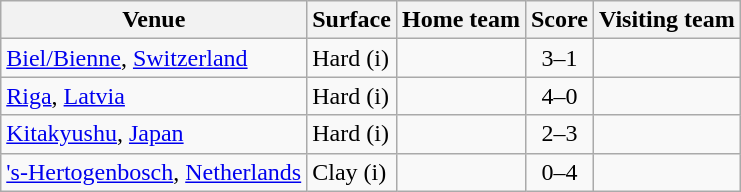<table class=wikitable style="border:1px solid #AAAAAA;">
<tr>
<th>Venue</th>
<th>Surface</th>
<th>Home team</th>
<th>Score</th>
<th>Visiting team</th>
</tr>
<tr>
<td><a href='#'>Biel/Bienne</a>, <a href='#'>Switzerland</a></td>
<td>Hard (i)</td>
<td><strong></strong></td>
<td align=center>3–1</td>
<td></td>
</tr>
<tr>
<td><a href='#'>Riga</a>, <a href='#'>Latvia</a></td>
<td>Hard (i)</td>
<td><strong></strong></td>
<td align=center>4–0</td>
<td></td>
</tr>
<tr>
<td><a href='#'>Kitakyushu</a>, <a href='#'>Japan</a></td>
<td>Hard (i)</td>
<td></td>
<td align=center>2–3</td>
<td><strong></strong></td>
</tr>
<tr>
<td><a href='#'>'s-Hertogenbosch</a>, <a href='#'>Netherlands</a></td>
<td>Clay (i)</td>
<td></td>
<td align=center>0–4</td>
<td><strong></strong></td>
</tr>
</table>
